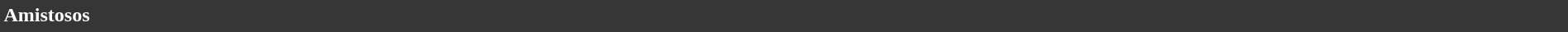<table style="width: 100%; background:#363636; color:white;">
<tr>
<td><strong>Amistosos</strong></td>
</tr>
<tr>
</tr>
</table>
